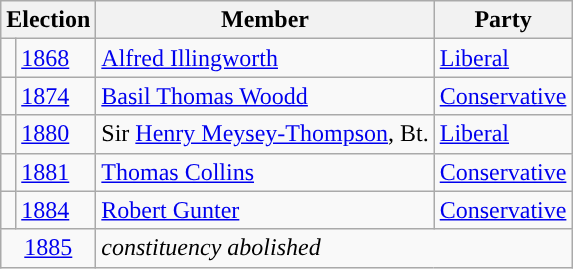<table class="wikitable">
<tr>
<th colspan="2">Election</th>
<th>Member</th>
<th>Party</th>
</tr>
<tr>
<td style="color:inherit;background-color: "></td>
<td><a href='#'>1868</a></td>
<td><a href='#'>Alfred Illingworth</a></td>
<td><a href='#'>Liberal</a></td>
</tr>
<tr>
<td style="color:inherit;background-color: "></td>
<td><a href='#'>1874</a></td>
<td><a href='#'>Basil Thomas Woodd</a></td>
<td><a href='#'>Conservative</a></td>
</tr>
<tr>
<td style="color:inherit;background-color: "></td>
<td><a href='#'>1880</a></td>
<td>Sir <a href='#'>Henry Meysey-Thompson</a>, Bt.</td>
<td><a href='#'>Liberal</a></td>
</tr>
<tr>
<td style="color:inherit;background-color: "></td>
<td><a href='#'>1881</a></td>
<td><a href='#'>Thomas Collins</a></td>
<td><a href='#'>Conservative</a></td>
</tr>
<tr>
<td style="color:inherit;background-color: "></td>
<td><a href='#'>1884</a></td>
<td><a href='#'>Robert Gunter</a></td>
<td><a href='#'>Conservative</a></td>
</tr>
<tr>
<td colspan="2" style="text-align:center;"><a href='#'>1885</a></td>
<td colspan="2"><em>constituency abolished</em></td>
</tr>
</table>
